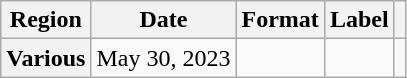<table class="wikitable plainrowheaders">
<tr>
<th scope="col">Region</th>
<th scope="col">Date</th>
<th scope="col">Format</th>
<th scope="col">Label</th>
<th scope="col"></th>
</tr>
<tr>
<th scope="row">Various</th>
<td>May 30, 2023</td>
<td></td>
<td></td>
<td style="text-align:center"></td>
</tr>
</table>
